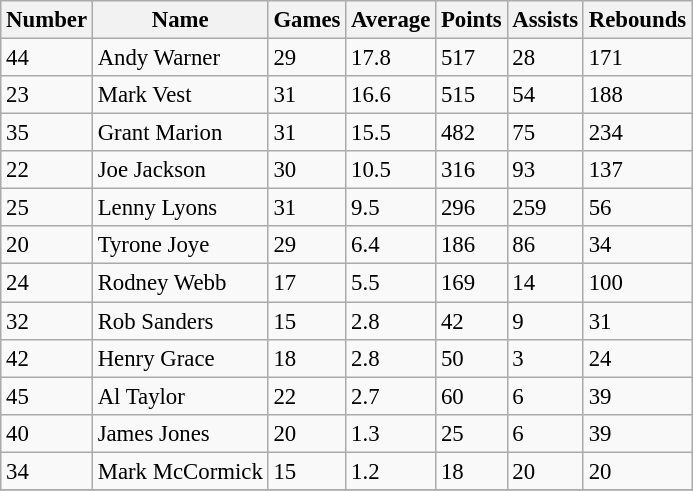<table class="wikitable" style="font-size: 95%;">
<tr>
<th>Number</th>
<th>Name</th>
<th>Games</th>
<th>Average</th>
<th>Points</th>
<th>Assists</th>
<th>Rebounds</th>
</tr>
<tr>
<td>44</td>
<td>Andy Warner</td>
<td>29</td>
<td>17.8</td>
<td>517</td>
<td>28</td>
<td>171</td>
</tr>
<tr>
<td>23</td>
<td>Mark Vest</td>
<td>31</td>
<td>16.6</td>
<td>515</td>
<td>54</td>
<td>188</td>
</tr>
<tr>
<td>35</td>
<td>Grant Marion</td>
<td>31</td>
<td>15.5</td>
<td>482</td>
<td>75</td>
<td>234</td>
</tr>
<tr>
<td>22</td>
<td>Joe Jackson</td>
<td>30</td>
<td>10.5</td>
<td>316</td>
<td>93</td>
<td>137</td>
</tr>
<tr>
<td>25</td>
<td>Lenny Lyons</td>
<td>31</td>
<td>9.5</td>
<td>296</td>
<td>259</td>
<td>56</td>
</tr>
<tr>
<td>20</td>
<td>Tyrone Joye</td>
<td>29</td>
<td>6.4</td>
<td>186</td>
<td>86</td>
<td>34</td>
</tr>
<tr>
<td>24</td>
<td>Rodney Webb</td>
<td>17</td>
<td>5.5</td>
<td>169</td>
<td>14</td>
<td>100</td>
</tr>
<tr>
<td>32</td>
<td>Rob Sanders</td>
<td>15</td>
<td>2.8</td>
<td>42</td>
<td>9</td>
<td>31</td>
</tr>
<tr>
<td>42</td>
<td>Henry Grace</td>
<td>18</td>
<td>2.8</td>
<td>50</td>
<td>3</td>
<td>24</td>
</tr>
<tr>
<td>45</td>
<td>Al Taylor</td>
<td>22</td>
<td>2.7</td>
<td>60</td>
<td>6</td>
<td>39</td>
</tr>
<tr>
<td>40</td>
<td>James Jones</td>
<td>20</td>
<td>1.3</td>
<td>25</td>
<td>6</td>
<td>39</td>
</tr>
<tr>
<td>34</td>
<td>Mark McCormick</td>
<td>15</td>
<td>1.2</td>
<td>18</td>
<td>20</td>
<td>20</td>
</tr>
<tr>
</tr>
</table>
